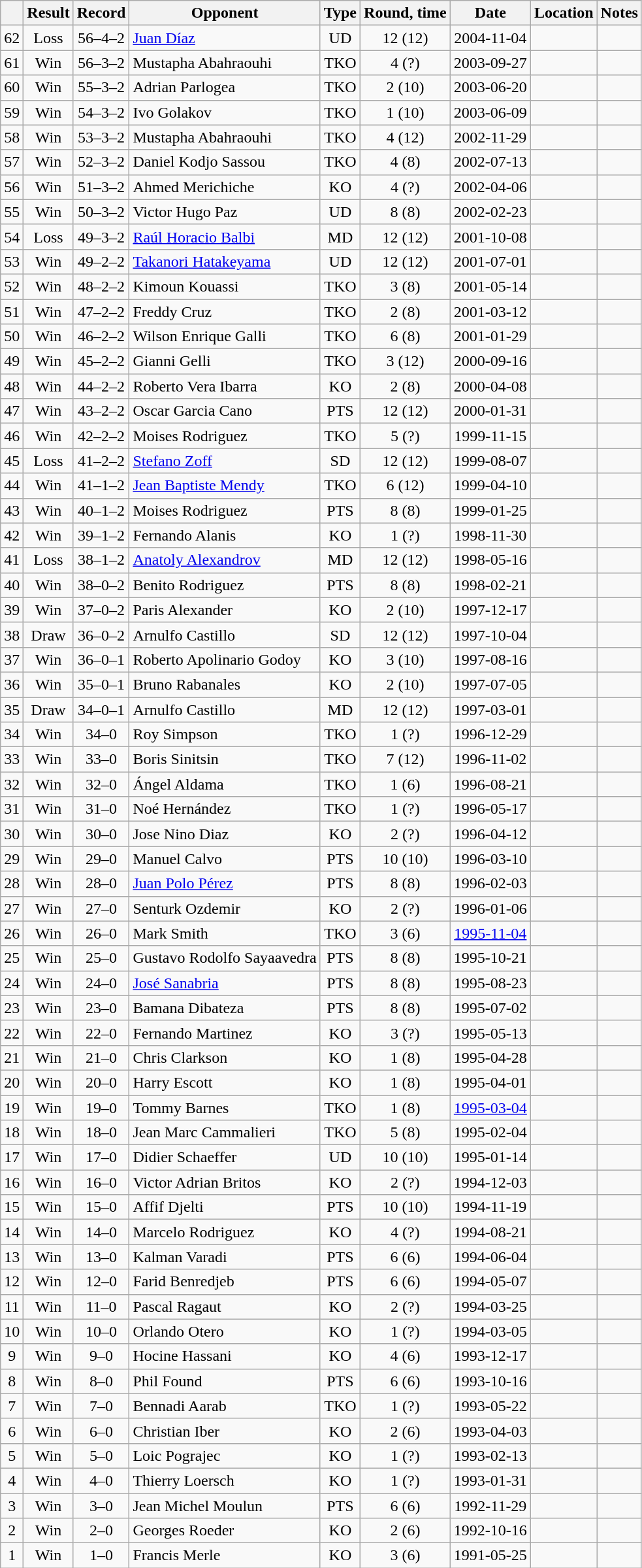<table class=wikitable style=text-align:center>
<tr>
<th></th>
<th>Result</th>
<th>Record</th>
<th>Opponent</th>
<th>Type</th>
<th>Round, time</th>
<th>Date</th>
<th>Location</th>
<th>Notes</th>
</tr>
<tr>
<td>62</td>
<td>Loss</td>
<td>56–4–2</td>
<td align=left><a href='#'>Juan Díaz</a></td>
<td>UD</td>
<td>12 (12)</td>
<td>2004-11-04</td>
<td align=left></td>
<td align=left></td>
</tr>
<tr>
<td>61</td>
<td>Win</td>
<td>56–3–2</td>
<td align=left>Mustapha Abahraouhi</td>
<td>TKO</td>
<td>4 (?)</td>
<td>2003-09-27</td>
<td align=left></td>
<td align=left></td>
</tr>
<tr>
<td>60</td>
<td>Win</td>
<td>55–3–2</td>
<td align=left>Adrian Parlogea</td>
<td>TKO</td>
<td>2 (10)</td>
<td>2003-06-20</td>
<td align=left></td>
<td align=left></td>
</tr>
<tr>
<td>59</td>
<td>Win</td>
<td>54–3–2</td>
<td align=left>Ivo Golakov</td>
<td>TKO</td>
<td>1 (10)</td>
<td>2003-06-09</td>
<td align=left></td>
<td align=left></td>
</tr>
<tr>
<td>58</td>
<td>Win</td>
<td>53–3–2</td>
<td align=left>Mustapha Abahraouhi</td>
<td>TKO</td>
<td>4 (12)</td>
<td>2002-11-29</td>
<td align=left></td>
<td align=left></td>
</tr>
<tr>
<td>57</td>
<td>Win</td>
<td>52–3–2</td>
<td align=left>Daniel Kodjo Sassou</td>
<td>TKO</td>
<td>4 (8)</td>
<td>2002-07-13</td>
<td align=left></td>
<td align=left></td>
</tr>
<tr>
<td>56</td>
<td>Win</td>
<td>51–3–2</td>
<td align=left>Ahmed Merichiche</td>
<td>KO</td>
<td>4 (?)</td>
<td>2002-04-06</td>
<td align=left></td>
<td align=left></td>
</tr>
<tr>
<td>55</td>
<td>Win</td>
<td>50–3–2</td>
<td align=left>Victor Hugo Paz</td>
<td>UD</td>
<td>8 (8)</td>
<td>2002-02-23</td>
<td align=left></td>
<td align=left></td>
</tr>
<tr>
<td>54</td>
<td>Loss</td>
<td>49–3–2</td>
<td align=left><a href='#'>Raúl Horacio Balbi</a></td>
<td>MD</td>
<td>12 (12)</td>
<td>2001-10-08</td>
<td align=left></td>
<td align=left></td>
</tr>
<tr>
<td>53</td>
<td>Win</td>
<td>49–2–2</td>
<td align=left><a href='#'>Takanori Hatakeyama</a></td>
<td>UD</td>
<td>12 (12)</td>
<td>2001-07-01</td>
<td align=left></td>
<td align=left></td>
</tr>
<tr>
<td>52</td>
<td>Win</td>
<td>48–2–2</td>
<td align=left>Kimoun Kouassi</td>
<td>TKO</td>
<td>3 (8)</td>
<td>2001-05-14</td>
<td align=left></td>
<td align=left></td>
</tr>
<tr>
<td>51</td>
<td>Win</td>
<td>47–2–2</td>
<td align=left>Freddy Cruz</td>
<td>TKO</td>
<td>2 (8)</td>
<td>2001-03-12</td>
<td align=left></td>
<td align=left></td>
</tr>
<tr>
<td>50</td>
<td>Win</td>
<td>46–2–2</td>
<td align=left>Wilson Enrique Galli</td>
<td>TKO</td>
<td>6 (8)</td>
<td>2001-01-29</td>
<td align=left></td>
<td align=left></td>
</tr>
<tr>
<td>49</td>
<td>Win</td>
<td>45–2–2</td>
<td align=left>Gianni Gelli</td>
<td>TKO</td>
<td>3 (12)</td>
<td>2000-09-16</td>
<td align=left></td>
<td align=left></td>
</tr>
<tr>
<td>48</td>
<td>Win</td>
<td>44–2–2</td>
<td align=left>Roberto Vera Ibarra</td>
<td>KO</td>
<td>2 (8)</td>
<td>2000-04-08</td>
<td align=left></td>
<td align=left></td>
</tr>
<tr>
<td>47</td>
<td>Win</td>
<td>43–2–2</td>
<td align=left>Oscar Garcia Cano</td>
<td>PTS</td>
<td>12 (12)</td>
<td>2000-01-31</td>
<td align=left></td>
<td align=left></td>
</tr>
<tr>
<td>46</td>
<td>Win</td>
<td>42–2–2</td>
<td align=left>Moises Rodriguez</td>
<td>TKO</td>
<td>5 (?)</td>
<td>1999-11-15</td>
<td align=left></td>
<td align=left></td>
</tr>
<tr>
<td>45</td>
<td>Loss</td>
<td>41–2–2</td>
<td align=left><a href='#'>Stefano Zoff</a></td>
<td>SD</td>
<td>12 (12)</td>
<td>1999-08-07</td>
<td align=left></td>
<td align=left></td>
</tr>
<tr>
<td>44</td>
<td>Win</td>
<td>41–1–2</td>
<td align=left><a href='#'>Jean Baptiste Mendy</a></td>
<td>TKO</td>
<td>6 (12)</td>
<td>1999-04-10</td>
<td align=left></td>
<td align=left></td>
</tr>
<tr>
<td>43</td>
<td>Win</td>
<td>40–1–2</td>
<td align=left>Moises Rodriguez</td>
<td>PTS</td>
<td>8 (8)</td>
<td>1999-01-25</td>
<td align=left></td>
<td align=left></td>
</tr>
<tr>
<td>42</td>
<td>Win</td>
<td>39–1–2</td>
<td align=left>Fernando Alanis</td>
<td>KO</td>
<td>1 (?)</td>
<td>1998-11-30</td>
<td align=left></td>
<td align=left></td>
</tr>
<tr>
<td>41</td>
<td>Loss</td>
<td>38–1–2</td>
<td align=left><a href='#'>Anatoly Alexandrov</a></td>
<td>MD</td>
<td>12 (12)</td>
<td>1998-05-16</td>
<td align=left></td>
<td align=left></td>
</tr>
<tr>
<td>40</td>
<td>Win</td>
<td>38–0–2</td>
<td align=left>Benito Rodriguez</td>
<td>PTS</td>
<td>8 (8)</td>
<td>1998-02-21</td>
<td align=left></td>
<td align=left></td>
</tr>
<tr>
<td>39</td>
<td>Win</td>
<td>37–0–2</td>
<td align=left>Paris Alexander</td>
<td>KO</td>
<td>2 (10)</td>
<td>1997-12-17</td>
<td align=left></td>
<td align=left></td>
</tr>
<tr>
<td>38</td>
<td>Draw</td>
<td>36–0–2</td>
<td align=left>Arnulfo Castillo</td>
<td>SD</td>
<td>12 (12)</td>
<td>1997-10-04</td>
<td align=left></td>
<td align=left></td>
</tr>
<tr>
<td>37</td>
<td>Win</td>
<td>36–0–1</td>
<td align=left>Roberto Apolinario Godoy</td>
<td>KO</td>
<td>3 (10)</td>
<td>1997-08-16</td>
<td align=left></td>
<td align=left></td>
</tr>
<tr>
<td>36</td>
<td>Win</td>
<td>35–0–1</td>
<td align=left>Bruno Rabanales</td>
<td>KO</td>
<td>2 (10)</td>
<td>1997-07-05</td>
<td align=left></td>
<td align=left></td>
</tr>
<tr>
<td>35</td>
<td>Draw</td>
<td>34–0–1</td>
<td align=left>Arnulfo Castillo</td>
<td>MD</td>
<td>12 (12)</td>
<td>1997-03-01</td>
<td align=left></td>
<td align=left></td>
</tr>
<tr>
<td>34</td>
<td>Win</td>
<td>34–0</td>
<td align=left>Roy Simpson</td>
<td>TKO</td>
<td>1 (?)</td>
<td>1996-12-29</td>
<td align=left></td>
<td align=left></td>
</tr>
<tr>
<td>33</td>
<td>Win</td>
<td>33–0</td>
<td align=left>Boris Sinitsin</td>
<td>TKO</td>
<td>7 (12)</td>
<td>1996-11-02</td>
<td align=left></td>
<td align=left></td>
</tr>
<tr>
<td>32</td>
<td>Win</td>
<td>32–0</td>
<td align=left>Ángel Aldama</td>
<td>TKO</td>
<td>1 (6)</td>
<td>1996-08-21</td>
<td align=left></td>
<td align=left></td>
</tr>
<tr>
<td>31</td>
<td>Win</td>
<td>31–0</td>
<td align=left>Noé Hernández</td>
<td>TKO</td>
<td>1 (?)</td>
<td>1996-05-17</td>
<td align=left></td>
<td align=left></td>
</tr>
<tr>
<td>30</td>
<td>Win</td>
<td>30–0</td>
<td align=left>Jose Nino Diaz</td>
<td>KO</td>
<td>2 (?)</td>
<td>1996-04-12</td>
<td align=left></td>
<td align=left></td>
</tr>
<tr>
<td>29</td>
<td>Win</td>
<td>29–0</td>
<td align=left>Manuel Calvo</td>
<td>PTS</td>
<td>10 (10)</td>
<td>1996-03-10</td>
<td align=left></td>
<td align=left></td>
</tr>
<tr>
<td>28</td>
<td>Win</td>
<td>28–0</td>
<td align=left><a href='#'>Juan Polo Pérez</a></td>
<td>PTS</td>
<td>8 (8)</td>
<td>1996-02-03</td>
<td align=left></td>
<td align=left></td>
</tr>
<tr>
<td>27</td>
<td>Win</td>
<td>27–0</td>
<td align=left>Senturk Ozdemir</td>
<td>KO</td>
<td>2 (?)</td>
<td>1996-01-06</td>
<td align=left></td>
<td align=left></td>
</tr>
<tr>
<td>26</td>
<td>Win</td>
<td>26–0</td>
<td align=left>Mark Smith</td>
<td>TKO</td>
<td>3 (6)</td>
<td><a href='#'>1995-11-04</a></td>
<td align=left></td>
<td align=left></td>
</tr>
<tr>
<td>25</td>
<td>Win</td>
<td>25–0</td>
<td align=left>Gustavo Rodolfo Sayaavedra</td>
<td>PTS</td>
<td>8 (8)</td>
<td>1995-10-21</td>
<td align=left></td>
<td align=left></td>
</tr>
<tr>
<td>24</td>
<td>Win</td>
<td>24–0</td>
<td align=left><a href='#'>José Sanabria</a></td>
<td>PTS</td>
<td>8 (8)</td>
<td>1995-08-23</td>
<td align=left></td>
<td align=left></td>
</tr>
<tr>
<td>23</td>
<td>Win</td>
<td>23–0</td>
<td align=left>Bamana Dibateza</td>
<td>PTS</td>
<td>8 (8)</td>
<td>1995-07-02</td>
<td align=left></td>
<td align=left></td>
</tr>
<tr>
<td>22</td>
<td>Win</td>
<td>22–0</td>
<td align=left>Fernando Martinez</td>
<td>KO</td>
<td>3 (?)</td>
<td>1995-05-13</td>
<td align=left></td>
<td align=left></td>
</tr>
<tr>
<td>21</td>
<td>Win</td>
<td>21–0</td>
<td align=left>Chris Clarkson</td>
<td>KO</td>
<td>1 (8)</td>
<td>1995-04-28</td>
<td align=left></td>
<td align=left></td>
</tr>
<tr>
<td>20</td>
<td>Win</td>
<td>20–0</td>
<td align=left>Harry Escott</td>
<td>KO</td>
<td>1 (8)</td>
<td>1995-04-01</td>
<td align=left></td>
<td align=left></td>
</tr>
<tr>
<td>19</td>
<td>Win</td>
<td>19–0</td>
<td align=left>Tommy Barnes</td>
<td>TKO</td>
<td>1 (8)</td>
<td><a href='#'>1995-03-04</a></td>
<td align=left></td>
<td align=left></td>
</tr>
<tr>
<td>18</td>
<td>Win</td>
<td>18–0</td>
<td align=left>Jean Marc Cammalieri</td>
<td>TKO</td>
<td>5 (8)</td>
<td>1995-02-04</td>
<td align=left></td>
<td align=left></td>
</tr>
<tr>
<td>17</td>
<td>Win</td>
<td>17–0</td>
<td align=left>Didier Schaeffer</td>
<td>UD</td>
<td>10 (10)</td>
<td>1995-01-14</td>
<td align=left></td>
<td align=left></td>
</tr>
<tr>
<td>16</td>
<td>Win</td>
<td>16–0</td>
<td align=left>Victor Adrian Britos</td>
<td>KO</td>
<td>2 (?)</td>
<td>1994-12-03</td>
<td align=left></td>
<td align=left></td>
</tr>
<tr>
<td>15</td>
<td>Win</td>
<td>15–0</td>
<td align=left>Affif Djelti</td>
<td>PTS</td>
<td>10 (10)</td>
<td>1994-11-19</td>
<td align=left></td>
<td align=left></td>
</tr>
<tr>
<td>14</td>
<td>Win</td>
<td>14–0</td>
<td align=left>Marcelo Rodriguez</td>
<td>KO</td>
<td>4 (?)</td>
<td>1994-08-21</td>
<td align=left></td>
<td align=left></td>
</tr>
<tr>
<td>13</td>
<td>Win</td>
<td>13–0</td>
<td align=left>Kalman Varadi</td>
<td>PTS</td>
<td>6 (6)</td>
<td>1994-06-04</td>
<td align=left></td>
<td align=left></td>
</tr>
<tr>
<td>12</td>
<td>Win</td>
<td>12–0</td>
<td align=left>Farid Benredjeb</td>
<td>PTS</td>
<td>6 (6)</td>
<td>1994-05-07</td>
<td align=left></td>
<td align=left></td>
</tr>
<tr>
<td>11</td>
<td>Win</td>
<td>11–0</td>
<td align=left>Pascal Ragaut</td>
<td>KO</td>
<td>2 (?)</td>
<td>1994-03-25</td>
<td align=left></td>
<td align=left></td>
</tr>
<tr>
<td>10</td>
<td>Win</td>
<td>10–0</td>
<td align=left>Orlando Otero</td>
<td>KO</td>
<td>1 (?)</td>
<td>1994-03-05</td>
<td align=left></td>
<td align=left></td>
</tr>
<tr>
<td>9</td>
<td>Win</td>
<td>9–0</td>
<td align=left>Hocine Hassani</td>
<td>KO</td>
<td>4 (6)</td>
<td>1993-12-17</td>
<td align=left></td>
<td align=left></td>
</tr>
<tr>
<td>8</td>
<td>Win</td>
<td>8–0</td>
<td align=left>Phil Found</td>
<td>PTS</td>
<td>6 (6)</td>
<td>1993-10-16</td>
<td align=left></td>
<td align=left></td>
</tr>
<tr>
<td>7</td>
<td>Win</td>
<td>7–0</td>
<td align=left>Bennadi Aarab</td>
<td>TKO</td>
<td>1 (?)</td>
<td>1993-05-22</td>
<td align=left></td>
<td align=left></td>
</tr>
<tr>
<td>6</td>
<td>Win</td>
<td>6–0</td>
<td align=left>Christian Iber</td>
<td>KO</td>
<td>2 (6)</td>
<td>1993-04-03</td>
<td align=left></td>
<td align=left></td>
</tr>
<tr>
<td>5</td>
<td>Win</td>
<td>5–0</td>
<td align=left>Loic Pograjec</td>
<td>KO</td>
<td>1 (?)</td>
<td>1993-02-13</td>
<td align=left></td>
<td align=left></td>
</tr>
<tr>
<td>4</td>
<td>Win</td>
<td>4–0</td>
<td align=left>Thierry Loersch</td>
<td>KO</td>
<td>1 (?)</td>
<td>1993-01-31</td>
<td align=left></td>
<td align=left></td>
</tr>
<tr>
<td>3</td>
<td>Win</td>
<td>3–0</td>
<td align=left>Jean Michel Moulun</td>
<td>PTS</td>
<td>6 (6)</td>
<td>1992-11-29</td>
<td align=left></td>
<td align=left></td>
</tr>
<tr>
<td>2</td>
<td>Win</td>
<td>2–0</td>
<td align=left>Georges Roeder</td>
<td>KO</td>
<td>2 (6)</td>
<td>1992-10-16</td>
<td align=left></td>
<td align=left></td>
</tr>
<tr>
<td>1</td>
<td>Win</td>
<td>1–0</td>
<td align=left>Francis Merle</td>
<td>KO</td>
<td>3 (6)</td>
<td>1991-05-25</td>
<td align=left></td>
<td align=left></td>
</tr>
</table>
